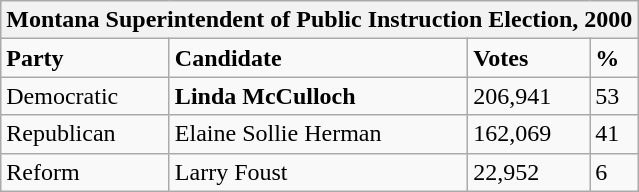<table class="wikitable">
<tr>
<th colspan="4">Montana Superintendent of Public Instruction Election, 2000</th>
</tr>
<tr>
<td><strong>Party</strong></td>
<td><strong>Candidate</strong></td>
<td><strong>Votes</strong></td>
<td><strong>%</strong></td>
</tr>
<tr>
<td>Democratic</td>
<td><strong>Linda McCulloch</strong></td>
<td>206,941</td>
<td>53</td>
</tr>
<tr>
<td>Republican</td>
<td>Elaine Sollie Herman</td>
<td>162,069</td>
<td>41</td>
</tr>
<tr>
<td>Reform</td>
<td>Larry Foust</td>
<td>22,952</td>
<td>6</td>
</tr>
</table>
